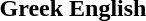<table>
<tr>
<th colspan="2">Greek</th>
<th>English</th>
</tr>
<tr>
<td></td>
<td></td>
<td></td>
</tr>
</table>
